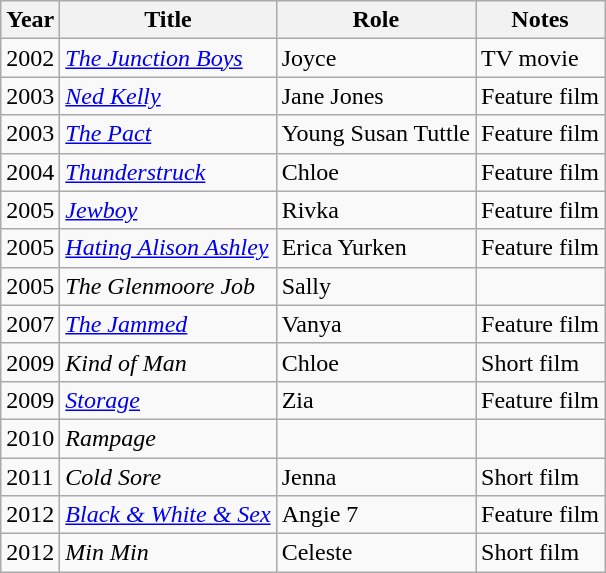<table class="wikitable sortable plainrowheaders">
<tr>
<th>Year</th>
<th>Title</th>
<th>Role</th>
<th>Notes</th>
</tr>
<tr>
<td>2002</td>
<td><em><a href='#'>The Junction Boys</a></em></td>
<td>Joyce</td>
<td>TV movie</td>
</tr>
<tr>
<td>2003</td>
<td><em><a href='#'>Ned Kelly</a></em></td>
<td>Jane Jones</td>
<td>Feature film</td>
</tr>
<tr>
<td>2003</td>
<td><em><a href='#'>The Pact</a></em></td>
<td>Young Susan Tuttle</td>
<td>Feature film</td>
</tr>
<tr>
<td>2004</td>
<td><em><a href='#'>Thunderstruck</a></em></td>
<td>Chloe</td>
<td>Feature film</td>
</tr>
<tr>
<td>2005</td>
<td><em><a href='#'>Jewboy</a></em></td>
<td>Rivka</td>
<td>Feature film</td>
</tr>
<tr>
<td>2005</td>
<td><em><a href='#'>Hating Alison Ashley</a></em></td>
<td>Erica Yurken</td>
<td>Feature film</td>
</tr>
<tr>
<td>2005</td>
<td><em>The Glenmoore Job</em></td>
<td>Sally</td>
<td></td>
</tr>
<tr>
<td>2007</td>
<td><em><a href='#'>The Jammed</a></em></td>
<td>Vanya</td>
<td>Feature film</td>
</tr>
<tr>
<td>2009</td>
<td><em>Kind of Man</em></td>
<td>Chloe</td>
<td>Short film</td>
</tr>
<tr>
<td>2009</td>
<td><em><a href='#'>Storage</a></em></td>
<td>Zia</td>
<td>Feature film</td>
</tr>
<tr>
<td>2010</td>
<td><em>Rampage</em></td>
<td></td>
<td></td>
</tr>
<tr>
<td>2011</td>
<td><em>Cold Sore</em></td>
<td>Jenna</td>
<td>Short film</td>
</tr>
<tr>
<td>2012</td>
<td><em><a href='#'>Black & White & Sex</a></em></td>
<td>Angie 7</td>
<td>Feature film</td>
</tr>
<tr>
<td>2012</td>
<td><em>Min Min</em></td>
<td>Celeste</td>
<td>Short film</td>
</tr>
</table>
